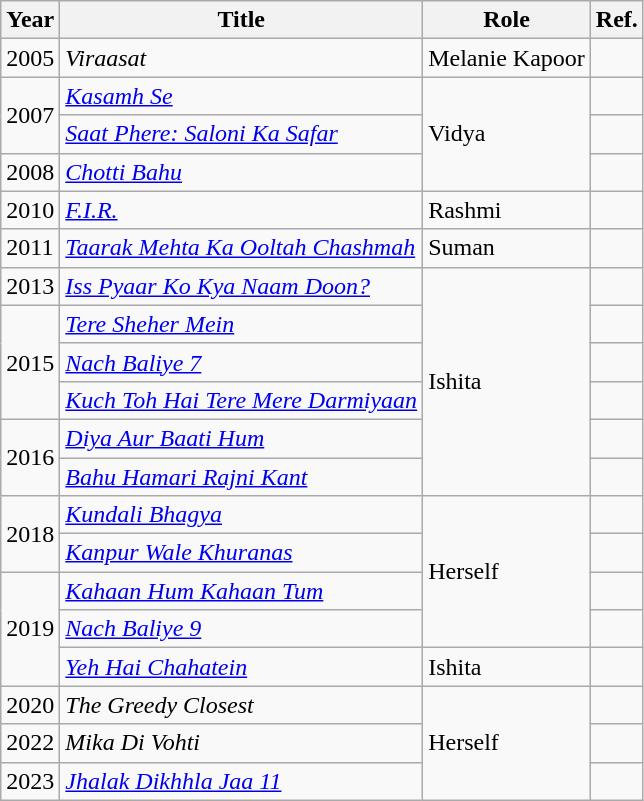<table class="wikitable sortable">
<tr>
<th>Year</th>
<th>Title</th>
<th>Role</th>
<th>Ref.</th>
</tr>
<tr>
<td>2005</td>
<td><em>Viraasat</em></td>
<td>Melanie Kapoor</td>
<td></td>
</tr>
<tr>
<td rowspan="2">2007</td>
<td><em><a href='#'>Kasamh Se</a></em></td>
<td rowspan="3">Vidya</td>
<td></td>
</tr>
<tr>
<td><em><a href='#'>Saat Phere: Saloni Ka Safar</a></em></td>
<td></td>
</tr>
<tr>
<td>2008</td>
<td><em><a href='#'>Chotti Bahu</a></em></td>
<td></td>
</tr>
<tr>
<td>2010</td>
<td><a href='#'><em>F.I.R.</em></a></td>
<td>Rashmi</td>
<td></td>
</tr>
<tr>
<td>2011</td>
<td><em><a href='#'>Taarak Mehta Ka Ooltah Chashmah</a></em></td>
<td>Suman</td>
<td></td>
</tr>
<tr>
<td>2013</td>
<td><em><a href='#'>Iss Pyaar Ko Kya Naam Doon?</a></em></td>
<td rowspan="6">Ishita</td>
<td></td>
</tr>
<tr>
<td rowspan="3">2015</td>
<td><em><a href='#'>Tere Sheher Mein</a></em></td>
<td></td>
</tr>
<tr>
<td><a href='#'><em>Nach Baliye 7</em></a></td>
<td></td>
</tr>
<tr>
<td><em><a href='#'>Kuch Toh Hai Tere Mere Darmiyaan</a></em></td>
<td></td>
</tr>
<tr>
<td rowspan="2">2016</td>
<td><em><a href='#'>Diya Aur Baati Hum</a></em></td>
<td></td>
</tr>
<tr>
<td><em><a href='#'>Bahu Hamari Rajni Kant</a></em></td>
<td></td>
</tr>
<tr>
<td rowspan="2">2018</td>
<td><em><a href='#'>Kundali Bhagya</a></em></td>
<td rowspan="4">Herself</td>
<td></td>
</tr>
<tr>
<td><em><a href='#'>Kanpur Wale Khuranas</a></em></td>
<td></td>
</tr>
<tr>
<td rowspan="3">2019</td>
<td><em><a href='#'>Kahaan Hum Kahaan Tum</a></em></td>
<td></td>
</tr>
<tr>
<td><a href='#'><em>Nach Baliye 9</em></a></td>
<td></td>
</tr>
<tr>
<td><em><a href='#'>Yeh Hai Chahatein</a></em></td>
<td>Ishita</td>
<td></td>
</tr>
<tr>
<td>2020</td>
<td><em>The Greedy Closest</em></td>
<td rowspan="3">Herself</td>
<td></td>
</tr>
<tr>
<td>2022</td>
<td><em>Mika Di Vohti</em></td>
<td></td>
</tr>
<tr>
<td>2023</td>
<td><em><a href='#'>Jhalak Dikhhla Jaa 11</a></em></td>
<td></td>
</tr>
</table>
